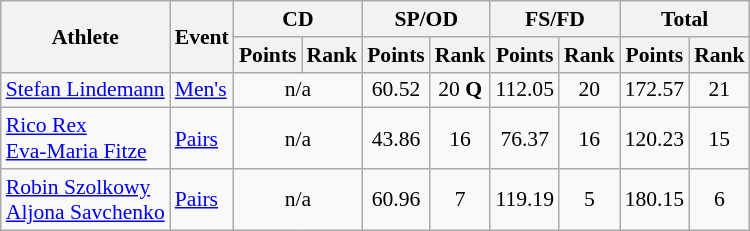<table class="wikitable" style="font-size:90%">
<tr>
<th rowspan="2">Athlete</th>
<th rowspan="2">Event</th>
<th colspan="2">CD</th>
<th colspan="2">SP/OD</th>
<th colspan="2">FS/FD</th>
<th colspan="2">Total</th>
</tr>
<tr>
<th>Points</th>
<th>Rank</th>
<th>Points</th>
<th>Rank</th>
<th>Points</th>
<th>Rank</th>
<th>Points</th>
<th>Rank</th>
</tr>
<tr>
<td><a href='#'>Stefan Lindemann</a></td>
<td><a href='#'>Men's</a></td>
<td colspan=2 align="center">n/a</td>
<td align="center">60.52</td>
<td align="center">20 <strong>Q</strong></td>
<td align="center">112.05</td>
<td align="center">20</td>
<td align="center">172.57</td>
<td align="center">21</td>
</tr>
<tr>
<td><a href='#'>Rico Rex</a> <br> <a href='#'>Eva-Maria Fitze</a></td>
<td><a href='#'>Pairs</a></td>
<td colspan=2 align="center">n/a</td>
<td align="center">43.86</td>
<td align="center">16</td>
<td align="center">76.37</td>
<td align="center">16</td>
<td align="center">120.23</td>
<td align="center">15</td>
</tr>
<tr>
<td><a href='#'>Robin Szolkowy</a><br><a href='#'>Aljona Savchenko</a></td>
<td><a href='#'>Pairs</a></td>
<td colspan=2 align="center">n/a</td>
<td align="center">60.96</td>
<td align="center">7</td>
<td align="center">119.19</td>
<td align="center">5</td>
<td align="center">180.15</td>
<td align="center">6</td>
</tr>
</table>
